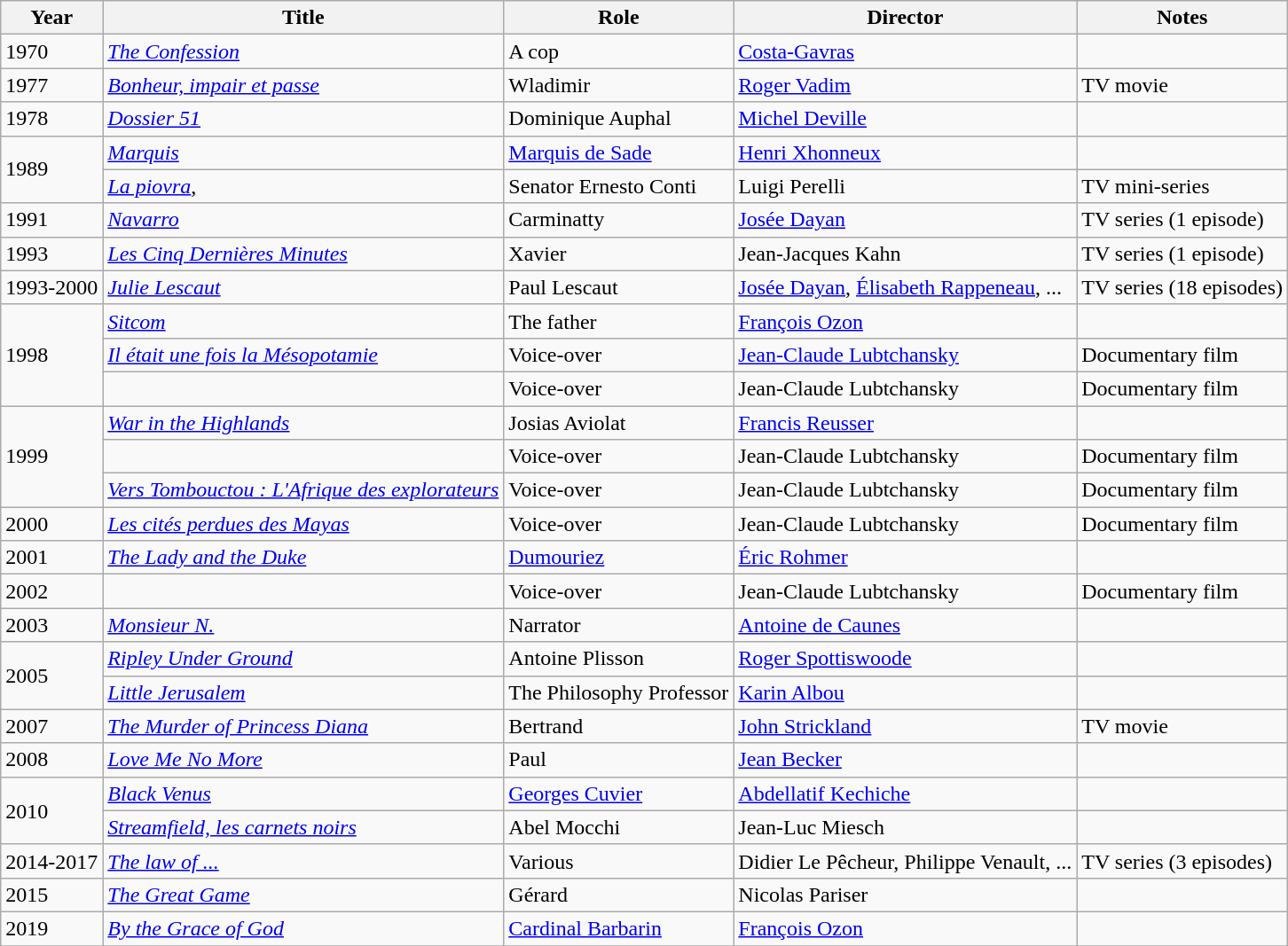<table class="wikitable sortable">
<tr>
<th>Year</th>
<th>Title</th>
<th>Role</th>
<th>Director</th>
<th class="unsortable">Notes</th>
</tr>
<tr>
<td>1970</td>
<td><em><a href='#'>The Confession</a></em></td>
<td>A cop</td>
<td><a href='#'>Costa-Gavras</a></td>
<td></td>
</tr>
<tr>
<td>1977</td>
<td><em><a href='#'>Bonheur, impair et passe</a></em></td>
<td>Wladimir</td>
<td><a href='#'>Roger Vadim</a></td>
<td>TV movie</td>
</tr>
<tr>
<td>1978</td>
<td><em><a href='#'>Dossier 51</a></em></td>
<td>Dominique Auphal</td>
<td><a href='#'>Michel Deville</a></td>
<td></td>
</tr>
<tr>
<td rowspan=2>1989</td>
<td><em><a href='#'>Marquis</a></em></td>
<td><a href='#'>Marquis de Sade</a></td>
<td><a href='#'>Henri Xhonneux</a></td>
<td></td>
</tr>
<tr>
<td><em><a href='#'>La piovra</a></em>, </td>
<td>Senator Ernesto Conti</td>
<td>Luigi Perelli</td>
<td>TV mini-series</td>
</tr>
<tr>
<td>1991</td>
<td><em><a href='#'>Navarro</a></em></td>
<td>Carminatty</td>
<td><a href='#'>Josée Dayan</a></td>
<td>TV series (1 episode)</td>
</tr>
<tr>
<td>1993</td>
<td><em><a href='#'>Les Cinq Dernières Minutes</a></em></td>
<td>Xavier</td>
<td>Jean-Jacques Kahn</td>
<td>TV series (1 episode)</td>
</tr>
<tr>
<td>1993-2000</td>
<td><em><a href='#'>Julie Lescaut</a></em></td>
<td>Paul Lescaut</td>
<td><a href='#'>Josée Dayan</a>, <a href='#'>Élisabeth Rappeneau</a>, ...</td>
<td>TV series (18 episodes)</td>
</tr>
<tr>
<td rowspan=3>1998</td>
<td><em><a href='#'>Sitcom</a></em></td>
<td>The father</td>
<td><a href='#'>François Ozon</a></td>
<td></td>
</tr>
<tr>
<td><em><a href='#'>Il était une fois la Mésopotamie</a></em></td>
<td>Voice-over</td>
<td><a href='#'>Jean-Claude Lubtchansky</a></td>
<td>Documentary film</td>
</tr>
<tr>
<td><em></em></td>
<td>Voice-over</td>
<td>Jean-Claude Lubtchansky</td>
<td>Documentary film</td>
</tr>
<tr>
<td rowspan=3>1999</td>
<td><em><a href='#'>War in the Highlands</a></em></td>
<td>Josias Aviolat</td>
<td><a href='#'>Francis Reusser</a></td>
<td></td>
</tr>
<tr>
<td><em></em></td>
<td>Voice-over</td>
<td>Jean-Claude Lubtchansky</td>
<td>Documentary film</td>
</tr>
<tr>
<td><em><a href='#'>Vers Tombouctou : L'Afrique des explorateurs</a></em></td>
<td>Voice-over</td>
<td>Jean-Claude Lubtchansky</td>
<td>Documentary film</td>
</tr>
<tr>
<td>2000</td>
<td><em><a href='#'>Les cités perdues des Mayas</a></em></td>
<td>Voice-over</td>
<td>Jean-Claude Lubtchansky</td>
<td>Documentary film</td>
</tr>
<tr>
<td>2001</td>
<td><em><a href='#'>The Lady and the Duke</a></em></td>
<td><a href='#'>Dumouriez</a></td>
<td><a href='#'>Éric Rohmer</a></td>
<td></td>
</tr>
<tr>
<td>2002</td>
<td><em></em></td>
<td>Voice-over</td>
<td>Jean-Claude Lubtchansky</td>
<td>Documentary film</td>
</tr>
<tr>
<td>2003</td>
<td><em><a href='#'>Monsieur N.</a></em></td>
<td>Narrator</td>
<td><a href='#'>Antoine de Caunes</a></td>
<td></td>
</tr>
<tr>
<td rowspan=2>2005</td>
<td><em><a href='#'>Ripley Under Ground</a></em></td>
<td>Antoine Plisson</td>
<td><a href='#'>Roger Spottiswoode</a></td>
<td></td>
</tr>
<tr>
<td><em><a href='#'>Little Jerusalem</a></em></td>
<td>The Philosophy Professor</td>
<td><a href='#'>Karin Albou</a></td>
<td></td>
</tr>
<tr>
<td>2007</td>
<td><em><a href='#'>The Murder of Princess Diana</a></em></td>
<td>Bertrand</td>
<td><a href='#'>John Strickland</a></td>
<td>TV movie</td>
</tr>
<tr>
<td>2008</td>
<td><em><a href='#'>Love Me No More</a></em></td>
<td>Paul</td>
<td><a href='#'>Jean Becker</a></td>
<td></td>
</tr>
<tr>
<td rowspan=2>2010</td>
<td><em><a href='#'>Black Venus</a></em></td>
<td><a href='#'>Georges Cuvier</a></td>
<td><a href='#'>Abdellatif Kechiche</a></td>
<td></td>
</tr>
<tr>
<td><em><a href='#'>Streamfield, les carnets noirs</a></em></td>
<td>Abel Mocchi</td>
<td>Jean-Luc Miesch</td>
<td></td>
</tr>
<tr>
<td>2014-2017</td>
<td><em><a href='#'>The law of ...</a></em></td>
<td>Various</td>
<td>Didier Le Pêcheur, Philippe Venault, ...</td>
<td>TV series (3 episodes)</td>
</tr>
<tr>
<td>2015</td>
<td><em><a href='#'>The Great Game</a></em></td>
<td>Gérard</td>
<td>Nicolas Pariser</td>
<td></td>
</tr>
<tr>
<td>2019</td>
<td><em><a href='#'>By the Grace of God</a></em></td>
<td><a href='#'>Cardinal Barbarin</a></td>
<td><a href='#'>François Ozon</a></td>
<td></td>
</tr>
<tr>
</tr>
</table>
